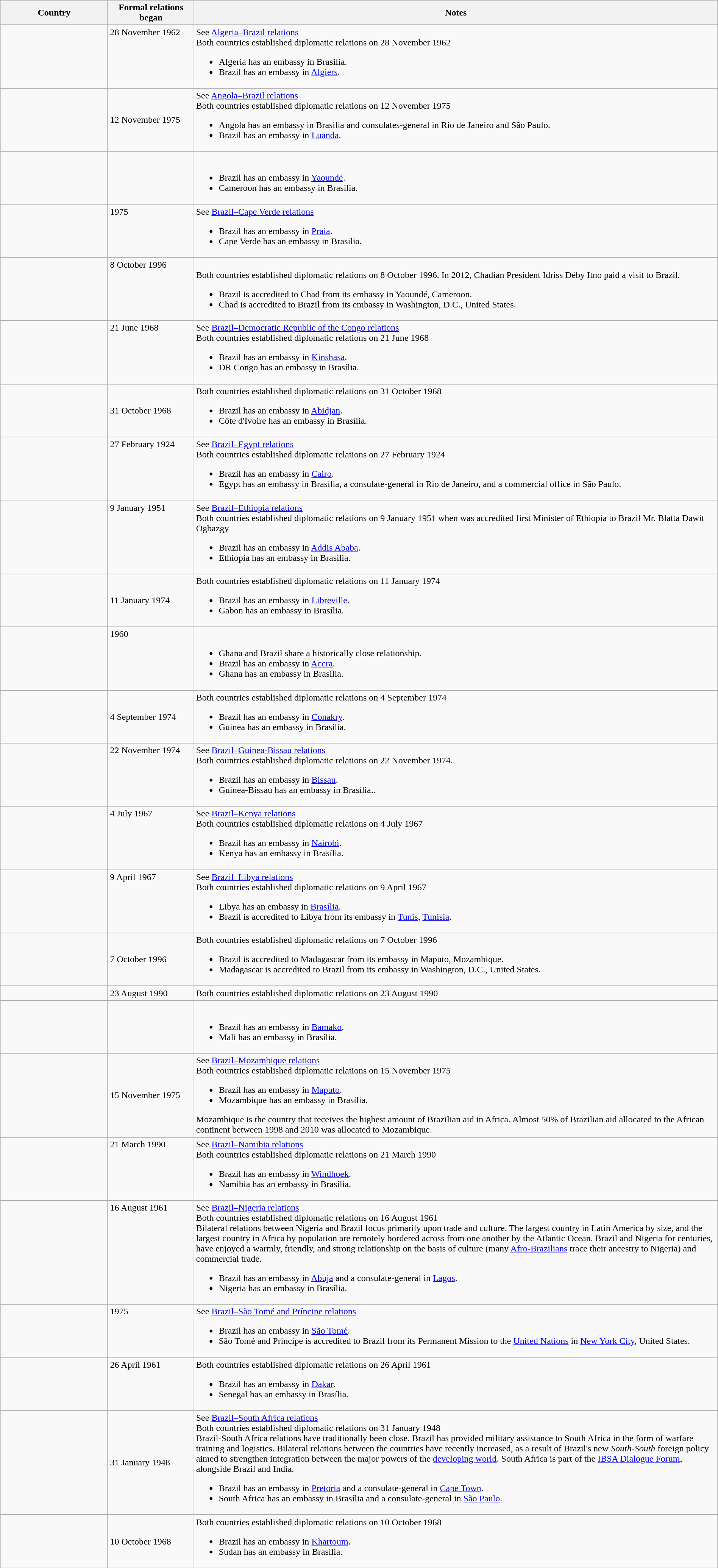<table class="wikitable sortable" style="width:100%; margin:auto;">
<tr>
<th style="width:15%;">Country</th>
<th style="width:12%;">Formal relations began</th>
<th>Notes</th>
</tr>
<tr valign="top">
<td></td>
<td>28 November 1962</td>
<td>See <a href='#'>Algeria–Brazil relations</a><br>Both countries established diplomatic relations on 28 November 1962<ul><li>Algeria has an embassy in Brasilia.</li><li>Brazil has an embassy in <a href='#'>Algiers</a>.</li></ul></td>
</tr>
<tr -valign="top">
<td></td>
<td>12 November 1975</td>
<td>See <a href='#'>Angola–Brazil relations</a><br>Both countries established diplomatic relations on 12 November 1975<ul><li>Angola has an embassy in Brasilia and consulates-general in Rio de Janeiro and São Paulo.</li><li>Brazil has an embassy in <a href='#'>Luanda</a>.</li></ul></td>
</tr>
<tr -valign="top">
<td></td>
<td></td>
<td><br><ul><li>Brazil has an embassy in <a href='#'>Yaoundé</a>.</li><li>Cameroon has an embassy in Brasília.</li></ul></td>
</tr>
<tr valign="top">
<td></td>
<td>1975</td>
<td>See <a href='#'>Brazil–Cape Verde relations</a><br><ul><li>Brazil has an embassy in <a href='#'>Praia</a>.</li><li>Cape Verde has an embassy in Brasilia.</li></ul></td>
</tr>
<tr valign="top">
<td></td>
<td>8 October 1996</td>
<td><br>Both countries established diplomatic relations on 8 October 1996. In 2012, Chadian President Idriss Déby Itno paid a visit to Brazil.<ul><li>Brazil is accredited to Chad from its embassy in Yaoundé, Cameroon.</li><li>Chad is accredited to Brazil from its embassy in Washington, D.C., United States.</li></ul></td>
</tr>
<tr valign="top">
<td></td>
<td>21 June 1968</td>
<td>See <a href='#'>Brazil–Democratic Republic of the Congo relations</a><br>Both countries established diplomatic relations on 21 June 1968<ul><li>Brazil has an embassy in <a href='#'>Kinshasa</a>.</li><li>DR Congo has an embassy in Brasília.</li></ul></td>
</tr>
<tr -valign="top">
<td></td>
<td>31 October 1968</td>
<td>Both countries established diplomatic relations on 31 October 1968<br><ul><li>Brazil has an embassy in <a href='#'>Abidjan</a>.</li><li>Côte d'Ivoire has an embassy in Brasília.</li></ul></td>
</tr>
<tr valign="top">
<td></td>
<td>27 February 1924</td>
<td>See <a href='#'>Brazil–Egypt relations</a><br>Both countries established diplomatic relations on 27 February 1924<ul><li>Brazil has an embassy in <a href='#'>Cairo</a>.</li><li>Egypt has an embassy in Brasília, a consulate-general in Rio de Janeiro, and a commercial office in São Paulo.</li></ul></td>
</tr>
<tr valign="top">
<td></td>
<td>9 January 1951</td>
<td>See <a href='#'>Brazil–Ethiopia relations</a><br>Both countries established diplomatic relations on 9 January 1951 when was accredited first Minister of Ethiopia to Brazil Mr. Blatta Dawit Ogbazgy<ul><li>Brazil has an embassy in <a href='#'>Addis Ababa</a>.</li><li>Ethiopia has an embassy in Brasília.</li></ul></td>
</tr>
<tr -valign="top">
<td></td>
<td>11 January 1974</td>
<td>Both countries established diplomatic relations on 11 January 1974<br><ul><li>Brazil has an embassy in <a href='#'>Libreville</a>.</li><li>Gabon has an embassy in Brasília.</li></ul></td>
</tr>
<tr valign="top">
<td></td>
<td>1960</td>
<td><br><ul><li>Ghana and Brazil share a historically close relationship.</li><li>Brazil has an embassy in <a href='#'>Accra</a>.</li><li>Ghana has an embassy in Brasília.</li></ul></td>
</tr>
<tr -valign="top">
<td></td>
<td>4 September 1974</td>
<td>Both countries established diplomatic relations on 4 September 1974<br><ul><li>Brazil has an embassy in <a href='#'>Conakry</a>.</li><li>Guinea has an embassy in Brasília.</li></ul></td>
</tr>
<tr valign="top">
<td></td>
<td>22 November 1974</td>
<td>See <a href='#'>Brazil–Guinea-Bissau relations</a><br>Both countries established diplomatic relations on 22 November 1974.<ul><li>Brazil has an embassy in <a href='#'>Bissau</a>.</li><li>Guinea-Bissau has an embassy in Brasília..</li></ul></td>
</tr>
<tr valign="top">
<td></td>
<td>4 July 1967</td>
<td>See <a href='#'>Brazil–Kenya relations</a><br>Both countries established diplomatic relations on 4 July 1967<ul><li>Brazil has an embassy in <a href='#'>Nairobi</a>.</li><li>Kenya has an embassy in Brasília.</li></ul></td>
</tr>
<tr valign="top">
<td></td>
<td>9 April 1967</td>
<td>See <a href='#'>Brazil–Libya relations</a><br>Both countries established diplomatic relations on 9 April 1967<ul><li>Libya has an embassy in <a href='#'>Brasília</a>.</li><li>Brazil is accredited to Libya from its embassy in <a href='#'>Tunis</a>, <a href='#'>Tunisia</a>.</li></ul></td>
</tr>
<tr -valign="top">
<td></td>
<td>7 October 1996</td>
<td>Both countries established diplomatic relations on 7 October 1996<br><ul><li>Brazil is accredited to Madagascar from its embassy in Maputo, Mozambique.</li><li>Madagascar is accredited to Brazil from its embassy in Washington, D.C., United States.</li></ul></td>
</tr>
<tr>
<td></td>
<td>23 August 1990</td>
<td>Both countries established diplomatic relations on 23 August 1990</td>
</tr>
<tr -valign="top">
<td></td>
<td></td>
<td><br><ul><li>Brazil has an embassy in <a href='#'>Bamako</a>.</li><li>Mali has an embassy in Brasília.</li></ul></td>
</tr>
<tr -valign="top">
<td></td>
<td>15 November 1975</td>
<td>See <a href='#'>Brazil–Mozambique relations</a><br>Both countries established diplomatic relations on 15 November 1975<ul><li>Brazil has an embassy in <a href='#'>Maputo</a>.</li><li>Mozambique has an embassy in Brasília.</li></ul>Mozambique is the country that receives the highest amount of Brazilian aid in Africa. Almost 50% of Brazilian aid allocated to the African continent between 1998 and 2010 was allocated to Mozambique.</td>
</tr>
<tr valign="top">
<td></td>
<td>21 March 1990</td>
<td>See <a href='#'>Brazil–Namibia relations</a><br>Both countries established diplomatic relations on 21 March 1990<ul><li>Brazil has an embassy in <a href='#'>Windhoek</a>.</li><li>Namibia has an embassy in Brasília.</li></ul></td>
</tr>
<tr - valign="top">
<td></td>
<td>16 August 1961</td>
<td>See <a href='#'>Brazil–Nigeria relations</a><br>Both countries established diplomatic relations on 16 August 1961<br>Bilateral relations between Nigeria and Brazil focus primarily upon trade and culture. The largest country in Latin America by size, and the largest country in Africa by population are remotely bordered across from one another by the Atlantic Ocean. Brazil and Nigeria for centuries, have enjoyed a warmly, friendly, and strong relationship on the basis of culture (many <a href='#'>Afro-Brazilians</a> trace their ancestry to Nigeria) and commercial trade.<ul><li>Brazil has an embassy in <a href='#'>Abuja</a> and a consulate-general in <a href='#'>Lagos</a>.</li><li>Nigeria has an embassy in Brasília.</li></ul></td>
</tr>
<tr valign="top">
<td></td>
<td>1975</td>
<td>See <a href='#'>Brazil–São Tomé and Príncipe relations</a><br><ul><li>Brazil has an embassy in <a href='#'>São Tomé</a>.</li><li>São Tomé and Príncipe is accredited to Brazil from its Permanent Mission to the <a href='#'>United Nations</a> in <a href='#'>New York City</a>, United States.</li></ul></td>
</tr>
<tr valign="top">
<td></td>
<td>26 April 1961</td>
<td>Both countries established diplomatic relations on 26 April 1961<br><ul><li>Brazil has an embassy in <a href='#'>Dakar</a>.</li><li>Senegal has an embassy in Brasília.</li></ul></td>
</tr>
<tr -valign="top">
<td></td>
<td>31 January 1948</td>
<td>See <a href='#'>Brazil–South Africa relations</a><br>Both countries established diplomatic relations on 31 January 1948<br>Brazil-South Africa relations have traditionally been close. Brazil has provided military assistance to South Africa in the form of warfare training and logistics. Bilateral relations between the countries have recently increased, as a result of Brazil's new <em>South-South</em> foreign policy aimed to strengthen integration between the major powers of the <a href='#'>developing world</a>. South Africa is part of the <a href='#'>IBSA Dialogue Forum</a>, alongside Brazil and India.<ul><li>Brazil has an embassy in <a href='#'>Pretoria</a> and a consulate-general in <a href='#'>Cape Town</a>.</li><li>South Africa has an embassy in Brasília and a consulate-general in <a href='#'>São Paulo</a>.</li></ul></td>
</tr>
<tr -valign="top">
<td></td>
<td>10 October 1968</td>
<td>Both countries established diplomatic relations on 10 October 1968<br><ul><li>Brazil has an embassy in <a href='#'>Khartoum</a>.</li><li>Sudan has an embassy in Brasília.</li></ul></td>
</tr>
</table>
